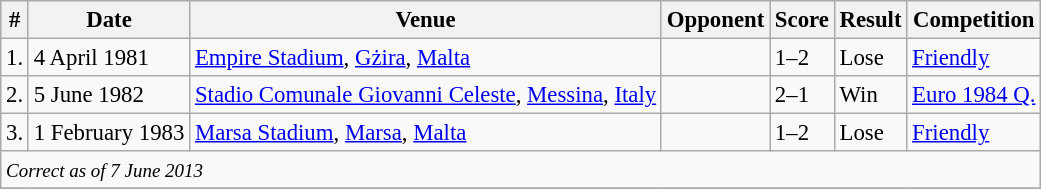<table class="wikitable" style="font-size:95%;">
<tr>
<th>#</th>
<th>Date</th>
<th>Venue</th>
<th>Opponent</th>
<th>Score</th>
<th>Result</th>
<th>Competition</th>
</tr>
<tr>
<td>1.</td>
<td>4 April 1981</td>
<td><a href='#'>Empire Stadium</a>, <a href='#'>Gżira</a>, <a href='#'>Malta</a></td>
<td></td>
<td>1–2</td>
<td>Lose</td>
<td><a href='#'>Friendly</a></td>
</tr>
<tr>
<td>2.</td>
<td>5 June 1982</td>
<td><a href='#'>Stadio Comunale Giovanni Celeste</a>, <a href='#'>Messina</a>, <a href='#'>Italy</a></td>
<td></td>
<td>2–1</td>
<td>Win</td>
<td><a href='#'>Euro 1984 Q.</a></td>
</tr>
<tr>
<td>3.</td>
<td>1 February 1983</td>
<td><a href='#'>Marsa Stadium</a>, <a href='#'>Marsa</a>, <a href='#'>Malta</a></td>
<td></td>
<td>1–2</td>
<td>Lose</td>
<td><a href='#'>Friendly</a></td>
</tr>
<tr>
<td colspan="12"><small><em>Correct as of 7 June 2013</em></small></td>
</tr>
<tr>
</tr>
</table>
